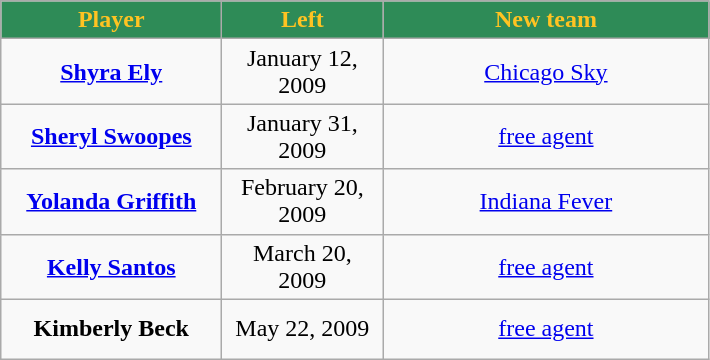<table class="wikitable" style="text-align: center">
<tr align="center"  bgcolor="#dddddd">
<td style="background:#2E8B57;color:#FFC322; width:140px"><strong>Player</strong></td>
<td style="background:#2E8B57;color:#FFC322; width:100px"><strong>Left</strong></td>
<td style="background:#2E8B57;color:#FFC322; width:210px"><strong>New team</strong></td>
</tr>
<tr style="height:40px">
<td><strong><a href='#'>Shyra Ely</a></strong></td>
<td>January 12, 2009</td>
<td><a href='#'>Chicago Sky</a></td>
</tr>
<tr style="height:40px">
<td><strong><a href='#'>Sheryl Swoopes</a></strong></td>
<td>January 31, 2009</td>
<td><a href='#'>free agent</a></td>
</tr>
<tr style="height:40px">
<td><strong><a href='#'>Yolanda Griffith</a></strong></td>
<td>February 20, 2009</td>
<td><a href='#'>Indiana Fever</a></td>
</tr>
<tr style="height:40px">
<td><strong><a href='#'>Kelly Santos</a></strong></td>
<td>March 20, 2009</td>
<td><a href='#'>free agent</a></td>
</tr>
<tr style="height:40px">
<td><strong>Kimberly Beck</strong></td>
<td>May 22, 2009</td>
<td><a href='#'>free agent</a></td>
</tr>
</table>
